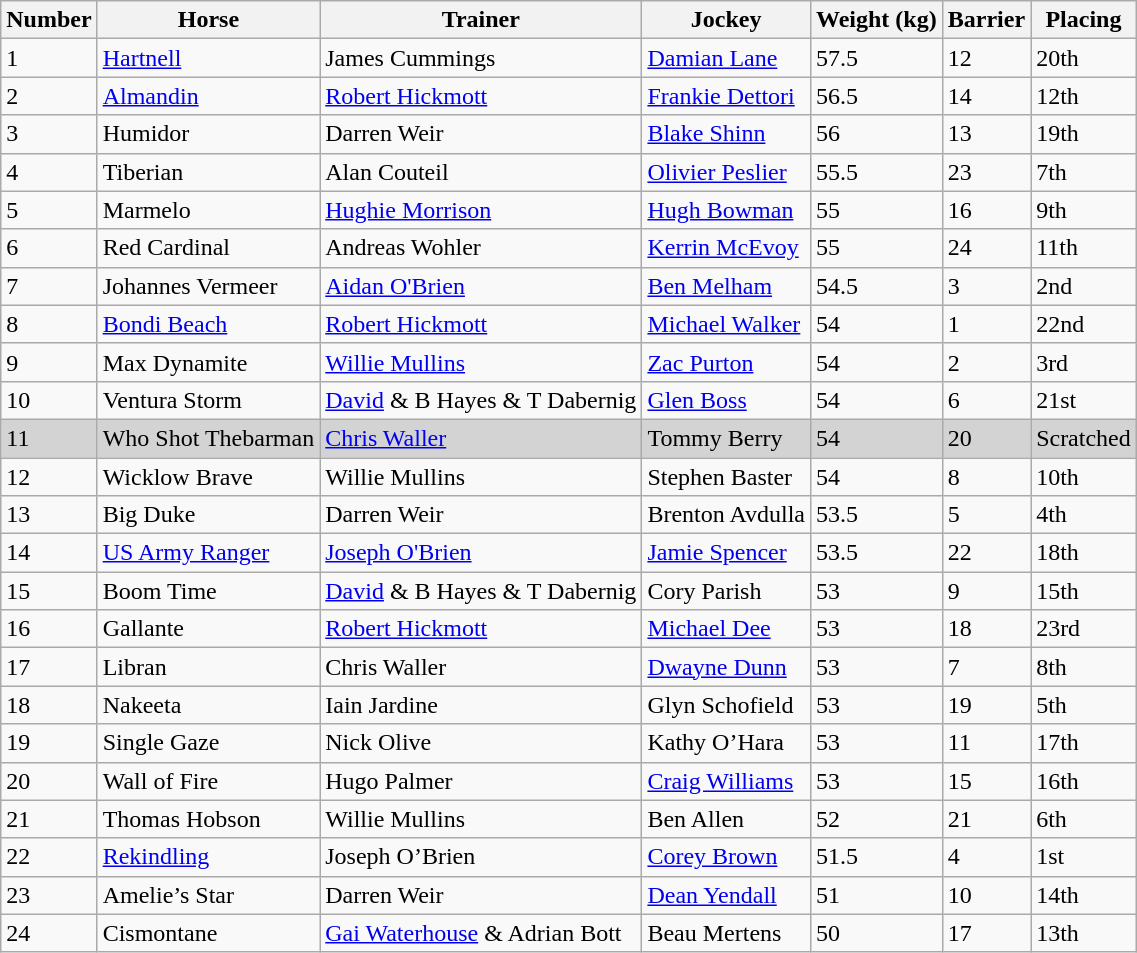<table class="sortable wikitable">
<tr>
<th>Number</th>
<th>Horse</th>
<th>Trainer</th>
<th>Jockey</th>
<th>Weight (kg)</th>
<th>Barrier</th>
<th>Placing</th>
</tr>
<tr>
<td>1</td>
<td><a href='#'>Hartnell</a></td>
<td>James Cummings</td>
<td><a href='#'>Damian Lane</a></td>
<td>57.5</td>
<td>12</td>
<td>20th</td>
</tr>
<tr>
<td>2</td>
<td><a href='#'>Almandin</a></td>
<td><a href='#'>Robert Hickmott</a></td>
<td><a href='#'>Frankie Dettori</a></td>
<td>56.5</td>
<td>14</td>
<td>12th</td>
</tr>
<tr>
<td>3</td>
<td>Humidor</td>
<td>Darren Weir</td>
<td><a href='#'>Blake Shinn</a></td>
<td>56</td>
<td>13</td>
<td>19th</td>
</tr>
<tr>
<td>4</td>
<td>Tiberian</td>
<td>Alan Couteil</td>
<td><a href='#'>Olivier Peslier</a></td>
<td>55.5</td>
<td>23</td>
<td>7th</td>
</tr>
<tr>
<td>5</td>
<td>Marmelo</td>
<td><a href='#'>Hughie Morrison</a></td>
<td><a href='#'>Hugh Bowman</a></td>
<td>55</td>
<td>16</td>
<td>9th</td>
</tr>
<tr>
<td>6</td>
<td>Red Cardinal</td>
<td>Andreas Wohler</td>
<td><a href='#'>Kerrin McEvoy</a></td>
<td>55</td>
<td>24</td>
<td>11th</td>
</tr>
<tr>
<td>7</td>
<td>Johannes Vermeer</td>
<td><a href='#'>Aidan O'Brien</a></td>
<td><a href='#'>Ben Melham</a></td>
<td>54.5</td>
<td>3</td>
<td>2nd</td>
</tr>
<tr>
<td>8</td>
<td><a href='#'>Bondi Beach</a></td>
<td><a href='#'>Robert Hickmott</a></td>
<td><a href='#'>Michael Walker</a></td>
<td>54</td>
<td>1</td>
<td>22nd</td>
</tr>
<tr>
<td>9</td>
<td>Max Dynamite</td>
<td><a href='#'>Willie Mullins</a></td>
<td><a href='#'>Zac Purton</a></td>
<td>54</td>
<td>2</td>
<td>3rd</td>
</tr>
<tr>
<td>10</td>
<td>Ventura Storm</td>
<td><a href='#'>David</a> & B Hayes & T Dabernig</td>
<td><a href='#'>Glen Boss</a></td>
<td>54</td>
<td>6</td>
<td>21st</td>
</tr>
<tr style="background:lightgrey; color:black;" |>
<td>11</td>
<td>Who Shot Thebarman</td>
<td><a href='#'>Chris Waller</a></td>
<td>Tommy Berry</td>
<td>54</td>
<td>20</td>
<td>Scratched</td>
</tr>
<tr>
<td>12</td>
<td>Wicklow Brave</td>
<td>Willie Mullins</td>
<td>Stephen Baster</td>
<td>54</td>
<td>8</td>
<td>10th</td>
</tr>
<tr>
<td>13</td>
<td>Big Duke</td>
<td>Darren Weir</td>
<td>Brenton Avdulla</td>
<td>53.5</td>
<td>5</td>
<td>4th</td>
</tr>
<tr>
<td>14</td>
<td><a href='#'>US Army Ranger</a></td>
<td><a href='#'>Joseph O'Brien</a></td>
<td><a href='#'>Jamie Spencer</a></td>
<td>53.5</td>
<td>22</td>
<td>18th</td>
</tr>
<tr>
<td>15</td>
<td>Boom Time</td>
<td><a href='#'>David</a> & B Hayes & T Dabernig</td>
<td>Cory Parish</td>
<td>53</td>
<td>9</td>
<td>15th</td>
</tr>
<tr>
<td>16</td>
<td>Gallante</td>
<td><a href='#'>Robert Hickmott</a></td>
<td><a href='#'>Michael Dee</a></td>
<td>53</td>
<td>18</td>
<td>23rd</td>
</tr>
<tr>
<td>17</td>
<td>Libran</td>
<td>Chris Waller</td>
<td><a href='#'>Dwayne Dunn</a></td>
<td>53</td>
<td>7</td>
<td>8th</td>
</tr>
<tr>
<td>18</td>
<td>Nakeeta</td>
<td>Iain Jardine</td>
<td>Glyn Schofield</td>
<td>53</td>
<td>19</td>
<td>5th</td>
</tr>
<tr>
<td>19</td>
<td>Single Gaze</td>
<td>Nick Olive</td>
<td>Kathy O’Hara</td>
<td>53</td>
<td>11</td>
<td>17th</td>
</tr>
<tr>
<td>20</td>
<td>Wall of Fire</td>
<td>Hugo Palmer</td>
<td><a href='#'>Craig Williams</a></td>
<td>53</td>
<td>15</td>
<td>16th</td>
</tr>
<tr>
<td>21</td>
<td>Thomas Hobson</td>
<td>Willie Mullins</td>
<td>Ben Allen</td>
<td>52</td>
<td>21</td>
<td>6th</td>
</tr>
<tr>
<td>22</td>
<td><a href='#'>Rekindling</a></td>
<td>Joseph O’Brien</td>
<td><a href='#'>Corey Brown</a></td>
<td>51.5</td>
<td>4</td>
<td>1st</td>
</tr>
<tr>
<td>23</td>
<td>Amelie’s Star</td>
<td>Darren Weir</td>
<td><a href='#'>Dean Yendall</a></td>
<td>51</td>
<td>10</td>
<td>14th</td>
</tr>
<tr>
<td>24</td>
<td>Cismontane</td>
<td><a href='#'>Gai Waterhouse</a> & Adrian Bott</td>
<td>Beau Mertens</td>
<td>50</td>
<td>17</td>
<td>13th</td>
</tr>
</table>
